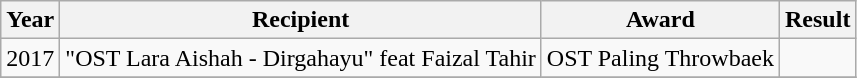<table class="wikitable">
<tr>
<th>Year</th>
<th>Recipient</th>
<th>Award</th>
<th>Result</th>
</tr>
<tr>
<td>2017</td>
<td>"OST Lara Aishah - Dirgahayu" feat Faizal Tahir</td>
<td>OST Paling Throwbaek</td>
<td></td>
</tr>
<tr>
</tr>
</table>
